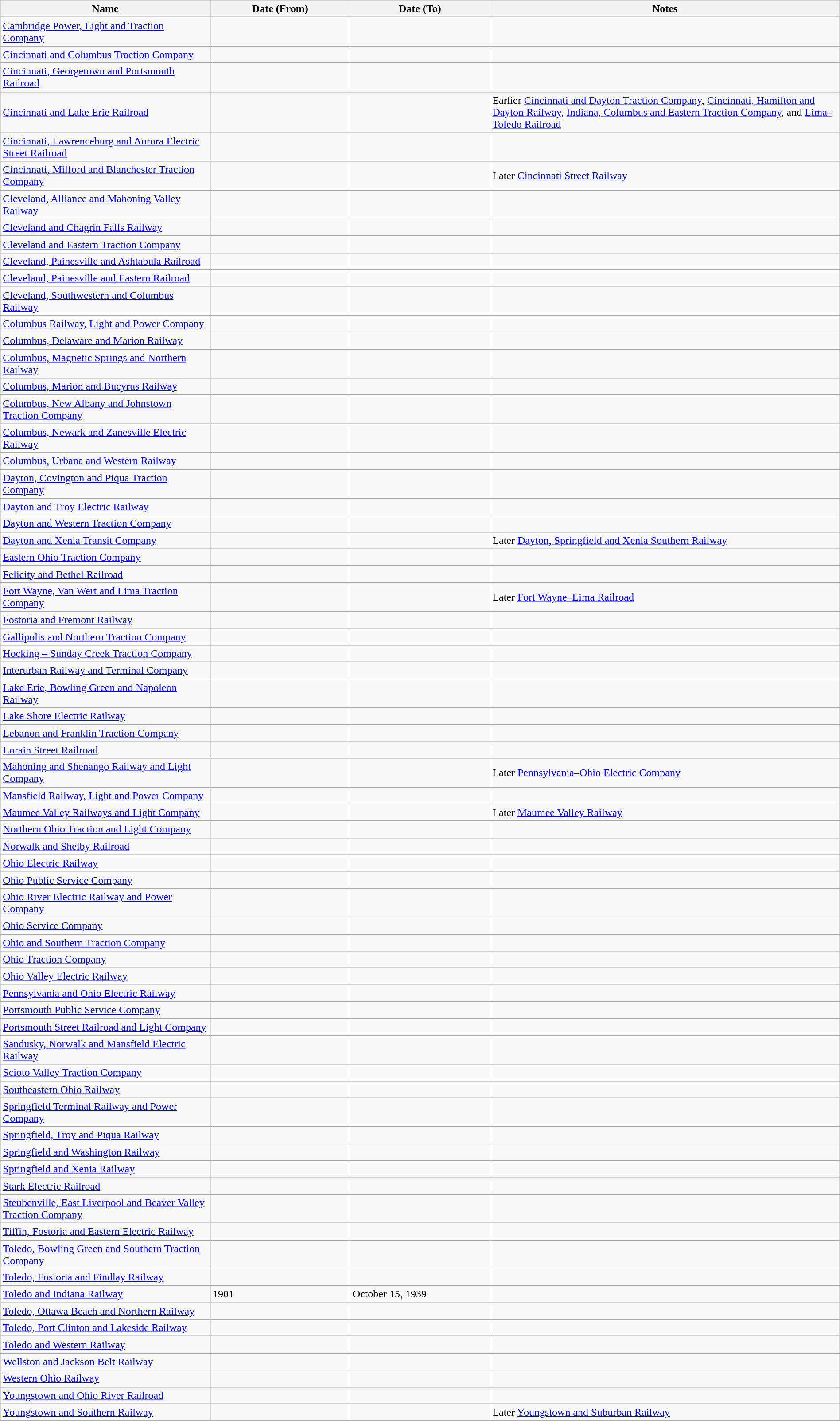<table class="wikitable sortable" width=100%>
<tr>
<th width=15%>Name</th>
<th width=10%>Date (From)</th>
<th width=10%>Date (To)</th>
<th class="unsortable" width=25%>Notes</th>
</tr>
<tr>
<td><a href='#'>Cambridge Power, Light and Traction Company</a></td>
<td></td>
<td></td>
<td></td>
</tr>
<tr>
<td><a href='#'>Cincinnati and Columbus Traction Company</a></td>
<td></td>
<td></td>
<td></td>
</tr>
<tr>
<td><a href='#'>Cincinnati, Georgetown and Portsmouth Railroad</a></td>
<td></td>
<td></td>
<td></td>
</tr>
<tr>
<td><a href='#'>Cincinnati and Lake Erie Railroad</a></td>
<td></td>
<td></td>
<td>Earlier <a href='#'>Cincinnati and Dayton Traction Company</a>, <a href='#'>Cincinnati, Hamilton and Dayton Railway</a>, <a href='#'>Indiana, Columbus and Eastern Traction Company</a>, and <a href='#'>Lima–Toledo Railroad</a></td>
</tr>
<tr>
<td><a href='#'>Cincinnati, Lawrenceburg and Aurora Electric Street Railroad</a></td>
<td></td>
<td></td>
<td></td>
</tr>
<tr>
<td><a href='#'>Cincinnati, Milford and Blanchester Traction Company</a></td>
<td></td>
<td></td>
<td>Later <a href='#'>Cincinnati Street Railway</a></td>
</tr>
<tr>
<td><a href='#'>Cleveland, Alliance and Mahoning Valley Railway</a></td>
<td></td>
<td></td>
<td></td>
</tr>
<tr>
<td><a href='#'>Cleveland and Chagrin Falls Railway</a></td>
<td></td>
<td></td>
<td></td>
</tr>
<tr>
<td><a href='#'>Cleveland and Eastern Traction Company</a></td>
<td></td>
<td></td>
<td></td>
</tr>
<tr>
<td><a href='#'>Cleveland, Painesville and Ashtabula Railroad</a></td>
<td></td>
<td></td>
<td></td>
</tr>
<tr>
<td><a href='#'>Cleveland, Painesville and Eastern Railroad</a></td>
<td></td>
<td></td>
<td></td>
</tr>
<tr>
<td><a href='#'>Cleveland, Southwestern and Columbus Railway</a></td>
<td></td>
<td></td>
<td></td>
</tr>
<tr>
<td><a href='#'>Columbus Railway, Light and Power Company</a></td>
<td></td>
<td></td>
<td></td>
</tr>
<tr>
<td><a href='#'>Columbus, Delaware and Marion Railway</a></td>
<td></td>
<td></td>
<td></td>
</tr>
<tr>
<td><a href='#'>Columbus, Magnetic Springs and Northern Railway</a></td>
<td></td>
<td></td>
<td></td>
</tr>
<tr>
<td><a href='#'>Columbus, Marion and Bucyrus Railway</a></td>
<td></td>
<td></td>
<td></td>
</tr>
<tr>
<td><a href='#'>Columbus, New Albany and Johnstown Traction Company</a></td>
<td></td>
<td></td>
<td></td>
</tr>
<tr>
<td><a href='#'>Columbus, Newark and Zanesville Electric Railway</a></td>
<td></td>
<td></td>
<td></td>
</tr>
<tr>
<td><a href='#'>Columbus, Urbana and Western Railway</a></td>
<td></td>
<td></td>
<td></td>
</tr>
<tr>
<td><a href='#'>Dayton, Covington and Piqua Traction Company</a></td>
<td></td>
<td></td>
<td></td>
</tr>
<tr>
<td><a href='#'>Dayton and Troy Electric Railway</a></td>
<td></td>
<td></td>
<td></td>
</tr>
<tr>
<td><a href='#'>Dayton and Western Traction Company</a></td>
<td></td>
<td></td>
<td></td>
</tr>
<tr>
<td><a href='#'>Dayton and Xenia Transit Company</a></td>
<td></td>
<td></td>
<td>Later <a href='#'>Dayton, Springfield and Xenia Southern Railway</a></td>
</tr>
<tr>
<td><a href='#'>Eastern Ohio Traction Company</a></td>
<td></td>
<td></td>
<td></td>
</tr>
<tr>
<td><a href='#'>Felicity and Bethel Railroad</a></td>
<td></td>
<td></td>
<td></td>
</tr>
<tr>
<td><a href='#'>Fort Wayne, Van Wert and Lima Traction Company</a></td>
<td></td>
<td></td>
<td>Later <a href='#'>Fort Wayne–Lima Railroad</a></td>
</tr>
<tr>
<td><a href='#'>Fostoria and Fremont Railway</a></td>
<td></td>
<td></td>
<td></td>
</tr>
<tr>
<td><a href='#'>Gallipolis and Northern Traction Company</a></td>
<td></td>
<td></td>
<td></td>
</tr>
<tr>
<td><a href='#'>Hocking – Sunday Creek Traction Company</a></td>
<td></td>
<td></td>
<td></td>
</tr>
<tr>
<td><a href='#'>Interurban Railway and Terminal Company</a></td>
<td></td>
<td></td>
<td></td>
</tr>
<tr>
<td><a href='#'>Lake Erie, Bowling Green and Napoleon Railway</a></td>
<td></td>
<td></td>
<td></td>
</tr>
<tr>
<td><a href='#'>Lake Shore Electric Railway</a></td>
<td></td>
<td></td>
<td></td>
</tr>
<tr>
<td><a href='#'>Lebanon and Franklin Traction Company</a></td>
<td></td>
<td></td>
<td></td>
</tr>
<tr>
<td><a href='#'>Lorain Street Railroad</a></td>
<td></td>
<td></td>
<td></td>
</tr>
<tr>
<td><a href='#'>Mahoning and Shenango Railway and Light Company</a></td>
<td></td>
<td></td>
<td>Later <a href='#'>Pennsylvania–Ohio Electric Company</a></td>
</tr>
<tr>
<td><a href='#'>Mansfield Railway, Light and Power Company</a></td>
<td></td>
<td></td>
<td></td>
</tr>
<tr>
<td><a href='#'>Maumee Valley Railways and Light Company</a></td>
<td></td>
<td></td>
<td>Later <a href='#'>Maumee Valley Railway</a></td>
</tr>
<tr>
<td><a href='#'>Northern Ohio Traction and Light Company</a></td>
<td></td>
<td></td>
<td></td>
</tr>
<tr>
<td><a href='#'>Norwalk and Shelby Railroad</a></td>
<td></td>
<td></td>
<td></td>
</tr>
<tr>
<td><a href='#'>Ohio Electric Railway</a></td>
<td></td>
<td></td>
<td></td>
</tr>
<tr>
<td><a href='#'>Ohio Public Service Company</a></td>
<td></td>
<td></td>
<td></td>
</tr>
<tr>
<td><a href='#'>Ohio River Electric Railway and Power Company</a></td>
<td></td>
<td></td>
<td></td>
</tr>
<tr>
<td><a href='#'>Ohio Service Company</a></td>
<td></td>
<td></td>
<td></td>
</tr>
<tr>
<td><a href='#'>Ohio and Southern Traction Company</a></td>
<td></td>
<td></td>
<td></td>
</tr>
<tr>
<td><a href='#'>Ohio Traction Company</a></td>
<td></td>
<td></td>
<td></td>
</tr>
<tr>
<td><a href='#'>Ohio Valley Electric Railway</a></td>
<td></td>
<td></td>
<td></td>
</tr>
<tr>
<td><a href='#'>Pennsylvania and Ohio Electric Railway</a></td>
<td></td>
<td></td>
<td></td>
</tr>
<tr>
<td><a href='#'>Portsmouth Public Service Company</a></td>
<td></td>
<td></td>
<td></td>
</tr>
<tr>
<td><a href='#'>Portsmouth Street Railroad and Light Company</a></td>
<td></td>
<td></td>
<td></td>
</tr>
<tr>
<td><a href='#'>Sandusky, Norwalk and Mansfield Electric Railway</a></td>
<td></td>
<td></td>
<td></td>
</tr>
<tr>
<td><a href='#'>Scioto Valley Traction Company</a></td>
<td></td>
<td></td>
<td></td>
</tr>
<tr>
<td><a href='#'>Southeastern Ohio Railway</a></td>
<td></td>
<td></td>
<td></td>
</tr>
<tr>
<td><a href='#'>Springfield Terminal Railway and Power Company</a></td>
<td></td>
<td></td>
<td></td>
</tr>
<tr>
<td><a href='#'>Springfield, Troy and Piqua Railway</a></td>
<td></td>
<td></td>
<td></td>
</tr>
<tr>
<td><a href='#'>Springfield and Washington Railway</a></td>
<td></td>
<td></td>
<td></td>
</tr>
<tr>
<td><a href='#'>Springfield and Xenia Railway</a></td>
<td></td>
<td></td>
<td></td>
</tr>
<tr>
<td><a href='#'>Stark Electric Railroad</a></td>
<td></td>
<td></td>
<td></td>
</tr>
<tr>
<td><a href='#'>Steubenville, East Liverpool and Beaver Valley Traction Company</a></td>
<td></td>
<td></td>
<td></td>
</tr>
<tr>
<td><a href='#'>Tiffin, Fostoria and Eastern Electric Railway</a></td>
<td></td>
<td></td>
<td></td>
</tr>
<tr>
<td><a href='#'>Toledo, Bowling Green and Southern Traction Company</a></td>
<td></td>
<td></td>
<td></td>
</tr>
<tr>
<td><a href='#'>Toledo, Fostoria and Findlay Railway</a></td>
<td></td>
<td></td>
<td></td>
</tr>
<tr>
<td><a href='#'>Toledo and Indiana Railway</a></td>
<td>1901</td>
<td>October 15, 1939</td>
<td></td>
</tr>
<tr>
<td><a href='#'>Toledo, Ottawa Beach and Northern Railway</a></td>
<td></td>
<td></td>
<td></td>
</tr>
<tr>
<td><a href='#'>Toledo, Port Clinton and Lakeside Railway</a></td>
<td></td>
<td></td>
<td></td>
</tr>
<tr>
<td><a href='#'>Toledo and Western Railway</a></td>
<td></td>
<td></td>
<td></td>
</tr>
<tr>
<td><a href='#'>Wellston and Jackson Belt Railway</a></td>
<td></td>
<td></td>
<td></td>
</tr>
<tr>
<td><a href='#'>Western Ohio Railway</a></td>
<td></td>
<td></td>
<td></td>
</tr>
<tr>
<td><a href='#'>Youngstown and Ohio River Railroad</a></td>
<td></td>
<td></td>
<td></td>
</tr>
<tr>
<td><a href='#'>Youngstown and Southern Railway</a></td>
<td></td>
<td></td>
<td>Later <a href='#'>Youngstown and Suburban Railway</a></td>
</tr>
<tr>
</tr>
</table>
